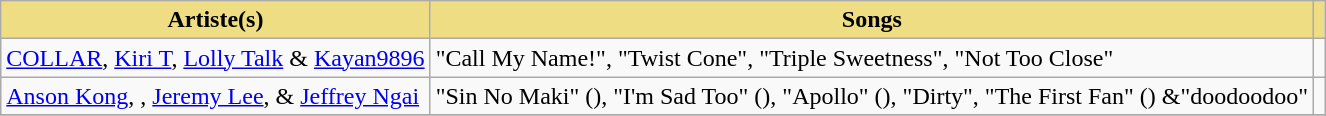<table class="wikitable">
<tr>
<th style="background:#EEDD82">Artiste(s)</th>
<th style="background:#EEDD82">Songs</th>
<th style="background:#EEDD82"></th>
</tr>
<tr>
<td><a href='#'>COLLAR</a>, <a href='#'>Kiri T</a>, <a href='#'>Lolly Talk</a> & <a href='#'>Kayan9896</a></td>
<td>"Call My Name!", "Twist Cone", "Triple Sweetness", "Not Too Close"</td>
<td></td>
</tr>
<tr>
<td><a href='#'>Anson Kong</a>, , <a href='#'>Jeremy Lee</a>,  & <a href='#'>Jeffrey Ngai</a></td>
<td>"Sin No Maki" (),  "I'm Sad Too" (), "Apollo" (), "Dirty",  "The First Fan" () &"doodoodoo"</td>
<td></td>
</tr>
<tr>
</tr>
</table>
